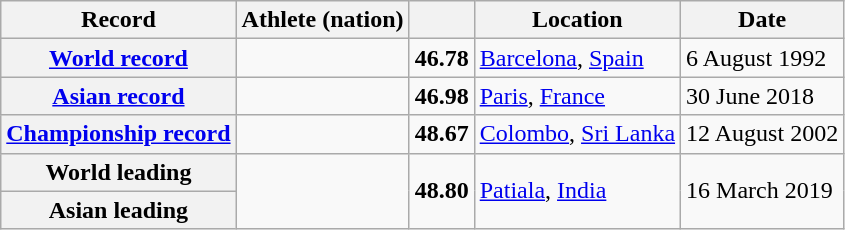<table class="wikitable">
<tr>
<th scope="col">Record</th>
<th scope="col">Athlete (nation)</th>
<th scope="col"></th>
<th scope="col">Location</th>
<th scope="col">Date</th>
</tr>
<tr>
<th scope="row"><a href='#'>World record</a></th>
<td></td>
<td align="center"><strong>46.78</strong></td>
<td><a href='#'>Barcelona</a>, <a href='#'>Spain</a></td>
<td>6 August 1992</td>
</tr>
<tr>
<th scope="row"><a href='#'>Asian record</a></th>
<td></td>
<td align="center"><strong>46.98</strong></td>
<td><a href='#'>Paris</a>, <a href='#'>France</a></td>
<td>30 June 2018</td>
</tr>
<tr>
<th><a href='#'>Championship record</a></th>
<td></td>
<td align="center"><strong>48.67</strong></td>
<td><a href='#'>Colombo</a>, <a href='#'>Sri Lanka</a></td>
<td>12 August 2002</td>
</tr>
<tr>
<th scope="row">World leading</th>
<td rowspan="2"></td>
<td rowspan="2" align="center"><strong>48.80</strong></td>
<td rowspan="2"><a href='#'>Patiala</a>, <a href='#'>India</a></td>
<td rowspan="2">16 March 2019</td>
</tr>
<tr>
<th scope="row">Asian leading</th>
</tr>
</table>
